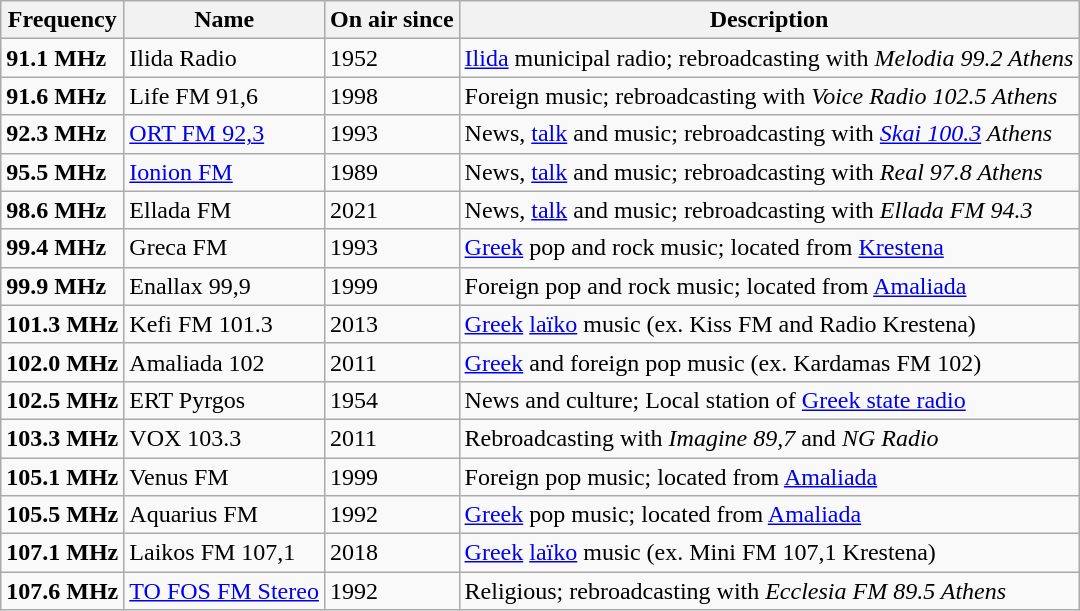<table class="wikitable">
<tr>
<th>Frequency</th>
<th>Name</th>
<th>On air since</th>
<th>Description</th>
</tr>
<tr>
<td><strong>91.1 MHz</strong></td>
<td>Ilida Radio</td>
<td>1952</td>
<td><a href='#'>Ilida</a> municipal radio; rebroadcasting with <em>Melodia 99.2 Athens</em></td>
</tr>
<tr>
<td><strong>91.6 MHz</strong></td>
<td>Life FM 91,6</td>
<td>1998</td>
<td>Foreign music; rebroadcasting with <em>Voice Radio 102.5 Athens</em></td>
</tr>
<tr>
<td><strong>92.3 MHz</strong></td>
<td><a href='#'>ORT FM 92,3</a></td>
<td>1993</td>
<td>News, <a href='#'>talk</a> and music; rebroadcasting with <em><a href='#'>Skai 100.3</a> Athens</em></td>
</tr>
<tr>
<td><strong>95.5 MHz</strong></td>
<td><a href='#'>Ionion FM</a></td>
<td>1989</td>
<td>News, <a href='#'>talk</a> and music; rebroadcasting with <em>Real 97.8 Athens</em></td>
</tr>
<tr>
<td><strong>98.6 MHz</strong></td>
<td>Ellada FM</td>
<td>2021</td>
<td>News, <a href='#'>talk</a> and music; rebroadcasting with <em>Ellada FM 94.3</em></td>
</tr>
<tr>
<td><strong>99.4 MHz</strong></td>
<td>Greca FM</td>
<td>1993</td>
<td><a href='#'>Greek</a> pop and rock music; located from <a href='#'>Krestena</a></td>
</tr>
<tr>
<td><strong>99.9 MHz</strong></td>
<td>Enallax 99,9</td>
<td>1999</td>
<td>Foreign pop and rock music; located from <a href='#'>Amaliada</a></td>
</tr>
<tr>
<td><strong>101.3 MHz</strong></td>
<td>Kefi FM 101.3</td>
<td>2013</td>
<td><a href='#'>Greek</a> <a href='#'>laïko</a> music (ex. Kiss FM and Radio Krestena)</td>
</tr>
<tr>
<td><strong>102.0 MHz</strong></td>
<td>Amaliada 102</td>
<td>2011</td>
<td><a href='#'>Greek</a> and foreign pop music (ex. Kardamas FM 102)</td>
</tr>
<tr>
<td><strong>102.5 MHz</strong></td>
<td>ERT Pyrgos</td>
<td>1954</td>
<td>News and culture; Local station of <a href='#'>Greek state radio</a></td>
</tr>
<tr>
<td><strong>103.3 MHz</strong></td>
<td>VOX 103.3</td>
<td>2011</td>
<td>Rebroadcasting with <em>Imagine 89,7</em> and <em>NG Radio</em></td>
</tr>
<tr>
<td><strong>105.1 MHz</strong></td>
<td>Venus FM</td>
<td>1999</td>
<td>Foreign pop music; located from <a href='#'>Amaliada</a></td>
</tr>
<tr>
<td><strong>105.5 MHz</strong></td>
<td>Aquarius FM</td>
<td>1992</td>
<td><a href='#'>Greek</a> pop music; located from <a href='#'>Amaliada</a></td>
</tr>
<tr>
<td><strong>107.1 MHz</strong></td>
<td>Laikos FM 107,1</td>
<td>2018</td>
<td><a href='#'>Greek</a> <a href='#'>laïko</a> music (ex. Mini FM 107,1 Krestena)</td>
</tr>
<tr>
<td><strong>107.6 MHz</strong></td>
<td><a href='#'>TO FOS FM Stereo</a></td>
<td>1992</td>
<td>Religious; rebroadcasting with <em>Ecclesia FM 89.5 Athens</em></td>
</tr>
</table>
